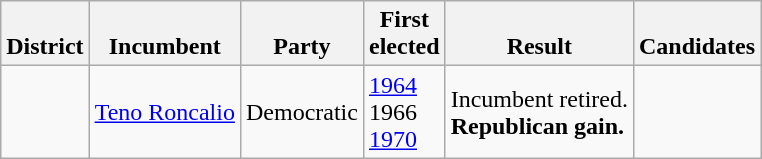<table class=wikitable>
<tr valign=bottom>
<th>District</th>
<th>Incumbent</th>
<th>Party</th>
<th>First<br>elected</th>
<th>Result</th>
<th>Candidates</th>
</tr>
<tr>
<td></td>
<td><a href='#'>Teno Roncalio</a></td>
<td>Democratic</td>
<td><a href='#'>1964</a><br>1966 <br><a href='#'>1970</a></td>
<td>Incumbent retired.<br><strong>Republican gain.</strong></td>
<td nowrap></td>
</tr>
</table>
